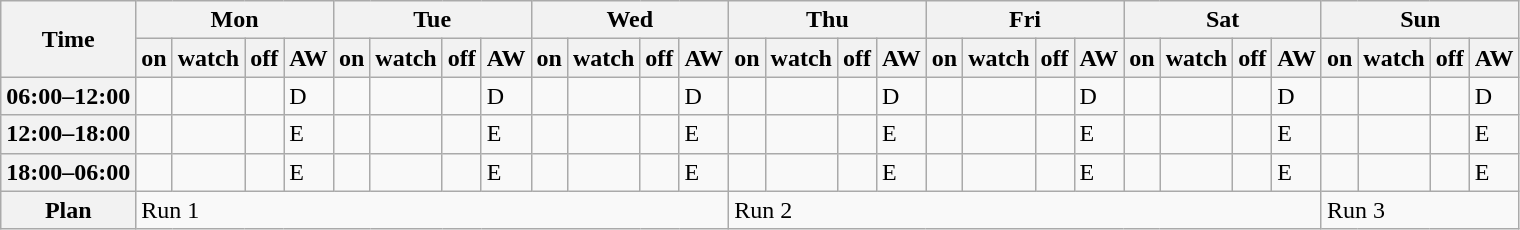<table class="wikitable">
<tr>
<th rowspan=2>Time</th>
<th colspan=4>Mon</th>
<th colspan=4>Tue</th>
<th colspan=4>Wed</th>
<th colspan=4>Thu</th>
<th colspan=4>Fri</th>
<th colspan=4>Sat</th>
<th colspan=4>Sun</th>
</tr>
<tr>
<th title="oncoming">on</th>
<th>watch</th>
<th title="off going">off</th>
<th title="Air Wing">AW</th>
<th title="oncoming">on</th>
<th>watch</th>
<th title="off going">off</th>
<th title="Air Wing">AW</th>
<th title="oncoming">on</th>
<th>watch</th>
<th title="off going">off</th>
<th title="Air Wing">AW</th>
<th title="oncoming">on</th>
<th>watch</th>
<th title="off going">off</th>
<th title="Air Wing">AW</th>
<th title="oncoming">on</th>
<th>watch</th>
<th title="off going">off</th>
<th title="Air Wing">AW</th>
<th title="oncoming">on</th>
<th>watch</th>
<th title="off going">off</th>
<th title="Air Wing">AW</th>
<th title="oncoming">on</th>
<th>watch</th>
<th title="off going">off</th>
<th title="Air Wing">AW</th>
</tr>
<tr>
<th>06:00–12:00</th>
<td></td>
<td></td>
<td></td>
<td>D</td>
<td></td>
<td></td>
<td></td>
<td>D</td>
<td></td>
<td></td>
<td></td>
<td>D</td>
<td></td>
<td></td>
<td></td>
<td>D</td>
<td></td>
<td></td>
<td></td>
<td>D</td>
<td></td>
<td></td>
<td></td>
<td>D</td>
<td></td>
<td></td>
<td></td>
<td>D</td>
</tr>
<tr>
<th>12:00–18:00</th>
<td></td>
<td></td>
<td></td>
<td>E</td>
<td></td>
<td></td>
<td></td>
<td>E</td>
<td></td>
<td></td>
<td></td>
<td>E</td>
<td></td>
<td></td>
<td></td>
<td>E</td>
<td></td>
<td></td>
<td></td>
<td>E</td>
<td></td>
<td></td>
<td></td>
<td>E</td>
<td></td>
<td></td>
<td></td>
<td>E</td>
</tr>
<tr>
<th>18:00–06:00</th>
<td></td>
<td></td>
<td></td>
<td>E</td>
<td></td>
<td></td>
<td></td>
<td>E</td>
<td></td>
<td></td>
<td></td>
<td>E</td>
<td></td>
<td></td>
<td></td>
<td>E</td>
<td></td>
<td></td>
<td></td>
<td>E</td>
<td></td>
<td></td>
<td></td>
<td>E</td>
<td></td>
<td></td>
<td></td>
<td>E</td>
</tr>
<tr>
<th>Plan</th>
<td colspan=12>Run 1</td>
<td colspan=12>Run 2</td>
<td colspan=4>Run 3</td>
</tr>
</table>
